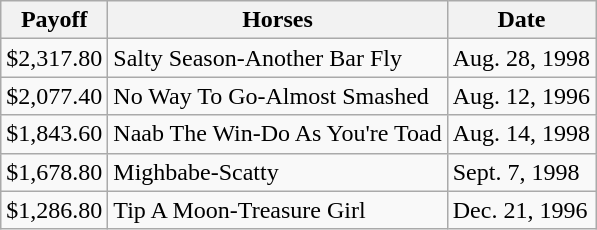<table class="wikitable">
<tr>
<th>Payoff</th>
<th>Horses</th>
<th>Date</th>
</tr>
<tr>
<td>$2,317.80</td>
<td>Salty Season-Another Bar Fly</td>
<td>Aug. 28, 1998</td>
</tr>
<tr>
<td>$2,077.40</td>
<td>No Way To Go-Almost Smashed</td>
<td>Aug. 12, 1996</td>
</tr>
<tr>
<td>$1,843.60</td>
<td>Naab The Win-Do As You're Toad</td>
<td>Aug. 14, 1998</td>
</tr>
<tr>
<td>$1,678.80</td>
<td>Mighbabe-Scatty</td>
<td>Sept. 7, 1998</td>
</tr>
<tr>
<td>$1,286.80</td>
<td>Tip A Moon-Treasure Girl</td>
<td>Dec. 21, 1996</td>
</tr>
</table>
